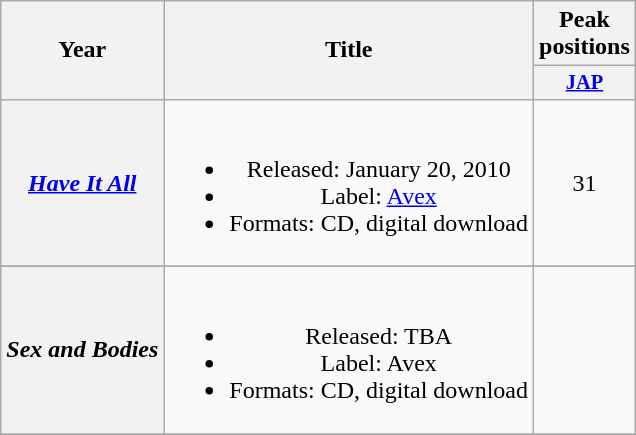<table class="wikitable plainrowheaders" style="text-align:center;">
<tr>
<th scope="col" rowspan=2>Year</th>
<th scope="col" rowspan=2>Title</th>
<th scope="col" colspan=1>Peak positions</th>
</tr>
<tr>
<th scope="col" style="width:4em;font-size:85%;"><a href='#'>JAP</a></th>
</tr>
<tr>
<th scope="row"><em><a href='#'>Have It All</a></em></th>
<td><br><ul><li>Released: January 20, 2010</li><li>Label: <a href='#'>Avex</a></li><li>Formats: CD, digital download</li></ul></td>
<td style="text-align:center;">31</td>
</tr>
<tr>
</tr>
<tr>
<th scope="row"><em>Sex and Bodies</em></th>
<td><br><ul><li>Released: TBA</li><li>Label: Avex</li><li>Formats: CD, digital download</li></ul></td>
<td style="text-align:center;"></td>
</tr>
<tr>
</tr>
</table>
